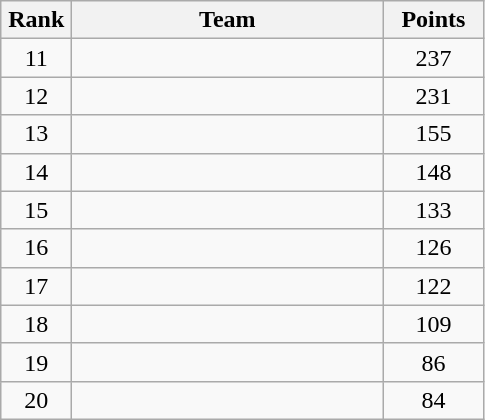<table class="wikitable" style="text-align:center;">
<tr>
<th width=40>Rank</th>
<th width=200>Team</th>
<th width=60>Points</th>
</tr>
<tr>
<td>11</td>
<td align=left></td>
<td>237</td>
</tr>
<tr>
<td>12</td>
<td align=left></td>
<td>231</td>
</tr>
<tr>
<td>13</td>
<td align=left></td>
<td>155</td>
</tr>
<tr>
<td>14</td>
<td align=left></td>
<td>148</td>
</tr>
<tr>
<td>15</td>
<td align=left></td>
<td>133</td>
</tr>
<tr>
<td>16</td>
<td align=left></td>
<td>126</td>
</tr>
<tr>
<td>17</td>
<td align=left></td>
<td>122</td>
</tr>
<tr>
<td>18</td>
<td align=left></td>
<td>109</td>
</tr>
<tr>
<td>19</td>
<td align=left></td>
<td>86</td>
</tr>
<tr>
<td>20</td>
<td align=left></td>
<td>84</td>
</tr>
</table>
